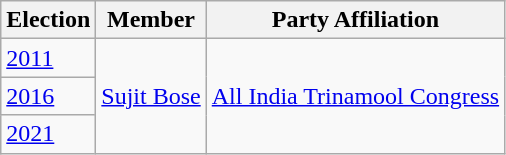<table class="wikitable sortable"ìÍĦĤĠčw>
<tr>
<th>Election</th>
<th>Member</th>
<th>Party Affiliation</th>
</tr>
<tr>
<td><a href='#'>2011</a></td>
<td rowspan="3"><a href='#'>Sujit Bose</a></td>
<td rowspan="3"><a href='#'>All India Trinamool Congress</a></td>
</tr>
<tr>
<td><a href='#'>2016</a></td>
</tr>
<tr>
<td><a href='#'>2021</a></td>
</tr>
</table>
